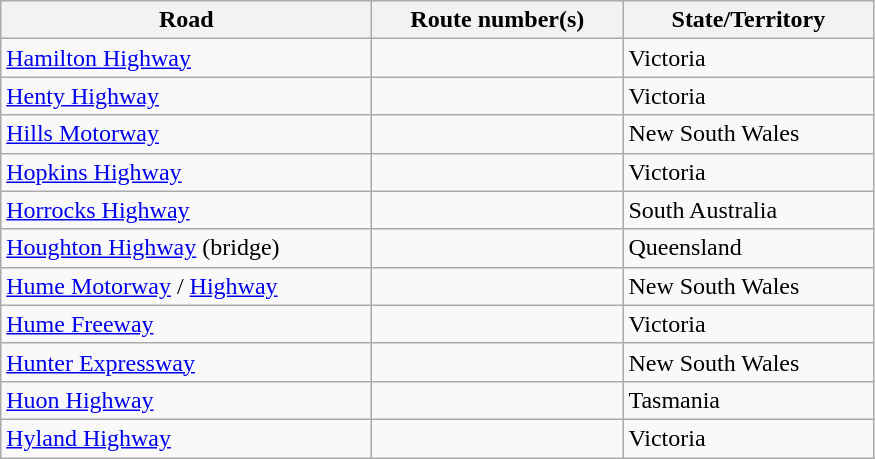<table class=wikitable>
<tr>
<th style="width:15em;">Road</th>
<th style="width:10em;">Route number(s)</th>
<th style="width:10em;">State/Territory</th>
</tr>
<tr>
<td><a href='#'>Hamilton Highway</a></td>
<td></td>
<td>Victoria</td>
</tr>
<tr>
<td><a href='#'>Henty Highway</a></td>
<td> </td>
<td>Victoria</td>
</tr>
<tr>
<td><a href='#'>Hills Motorway</a></td>
<td></td>
<td>New South Wales</td>
</tr>
<tr>
<td><a href='#'>Hopkins Highway</a></td>
<td></td>
<td>Victoria</td>
</tr>
<tr>
<td><a href='#'>Horrocks Highway</a></td>
<td> </td>
<td>South Australia</td>
</tr>
<tr>
<td><a href='#'>Houghton Highway</a> (bridge)</td>
<td></td>
<td>Queensland</td>
</tr>
<tr>
<td><a href='#'>Hume Motorway</a> / <a href='#'>Highway</a></td>
<td>  </td>
<td>New South Wales</td>
</tr>
<tr>
<td><a href='#'>Hume Freeway</a></td>
<td></td>
<td>Victoria</td>
</tr>
<tr>
<td><a href='#'>Hunter Expressway</a></td>
<td></td>
<td>New South Wales</td>
</tr>
<tr>
<td><a href='#'>Huon Highway</a></td>
<td></td>
<td>Tasmania</td>
</tr>
<tr>
<td><a href='#'>Hyland Highway</a></td>
<td></td>
<td>Victoria</td>
</tr>
</table>
